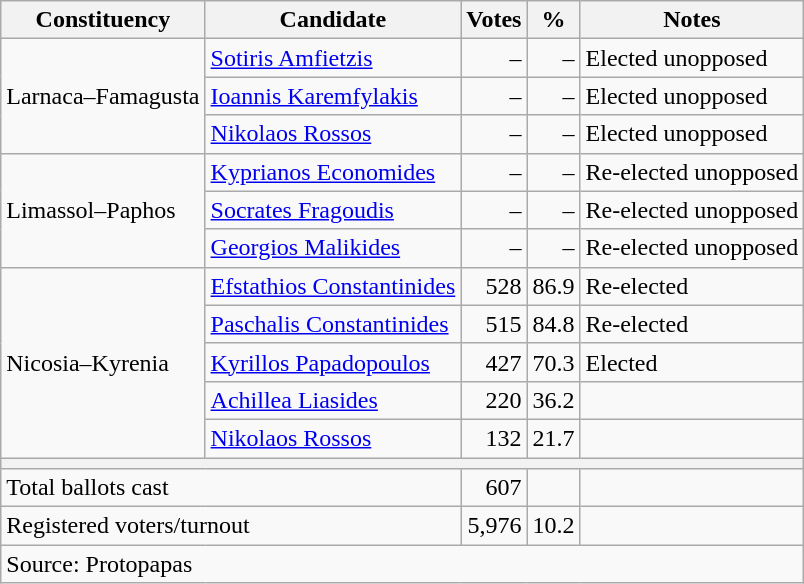<table class=wikitable style=text-align:right>
<tr>
<th>Constituency</th>
<th>Candidate</th>
<th>Votes</th>
<th>%</th>
<th>Notes</th>
</tr>
<tr>
<td rowspan=3 align=left>Larnaca–Famagusta</td>
<td align=left><a href='#'>Sotiris Amfietzis</a></td>
<td>–</td>
<td>–</td>
<td align=left>Elected unopposed</td>
</tr>
<tr>
<td align=left><a href='#'>Ioannis Karemfylakis</a></td>
<td>–</td>
<td>–</td>
<td align=left>Elected unopposed</td>
</tr>
<tr>
<td align=left><a href='#'>Nikolaos Rossos</a></td>
<td>–</td>
<td>–</td>
<td align=left>Elected unopposed</td>
</tr>
<tr>
<td align=left rowspan=3>Limassol–Paphos</td>
<td align=left><a href='#'>Kyprianos Economides</a></td>
<td>–</td>
<td>–</td>
<td align=left>Re-elected unopposed</td>
</tr>
<tr>
<td align=left><a href='#'>Socrates Fragoudis</a></td>
<td>–</td>
<td>–</td>
<td align=left>Re-elected unopposed</td>
</tr>
<tr>
<td align=left><a href='#'>Georgios Malikides</a></td>
<td>–</td>
<td>–</td>
<td align=left>Re-elected unopposed</td>
</tr>
<tr>
<td align=left rowspan=5>Nicosia–Kyrenia</td>
<td align=left><a href='#'>Efstathios Constantinides</a></td>
<td>528</td>
<td>86.9</td>
<td align=left>Re-elected</td>
</tr>
<tr>
<td align=left><a href='#'>Paschalis Constantinides</a></td>
<td>515</td>
<td>84.8</td>
<td align=left>Re-elected</td>
</tr>
<tr>
<td align=left><a href='#'>Kyrillos Papadopoulos</a></td>
<td>427</td>
<td>70.3</td>
<td align=left>Elected</td>
</tr>
<tr>
<td align=left><a href='#'>Achillea Liasides</a></td>
<td>220</td>
<td>36.2</td>
<td></td>
</tr>
<tr>
<td align=left><a href='#'>Nikolaos Rossos</a></td>
<td>132</td>
<td>21.7</td>
<td></td>
</tr>
<tr>
<th colspan=5></th>
</tr>
<tr>
<td align=left colspan=2>Total ballots cast</td>
<td>607</td>
<td></td>
<td></td>
</tr>
<tr>
<td align=left colspan=2>Registered voters/turnout</td>
<td>5,976</td>
<td>10.2</td>
<td></td>
</tr>
<tr>
<td align=left colspan=5>Source: Protopapas</td>
</tr>
</table>
